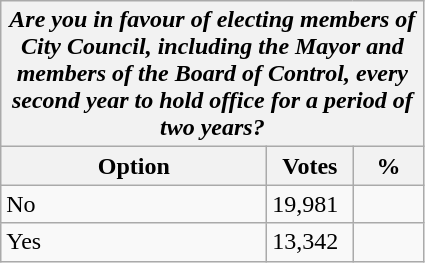<table class="wikitable">
<tr>
<th colspan="3"><em>Are you in favour of electing members of City Council, including the Mayor and members of the Board of Control, every second year to hold office for a period of two years?</em></th>
</tr>
<tr>
<th style="width: 170px">Option</th>
<th style="width: 50px">Votes</th>
<th style="width: 40px">%</th>
</tr>
<tr>
<td>No</td>
<td>19,981</td>
<td></td>
</tr>
<tr>
<td>Yes</td>
<td>13,342</td>
<td></td>
</tr>
</table>
